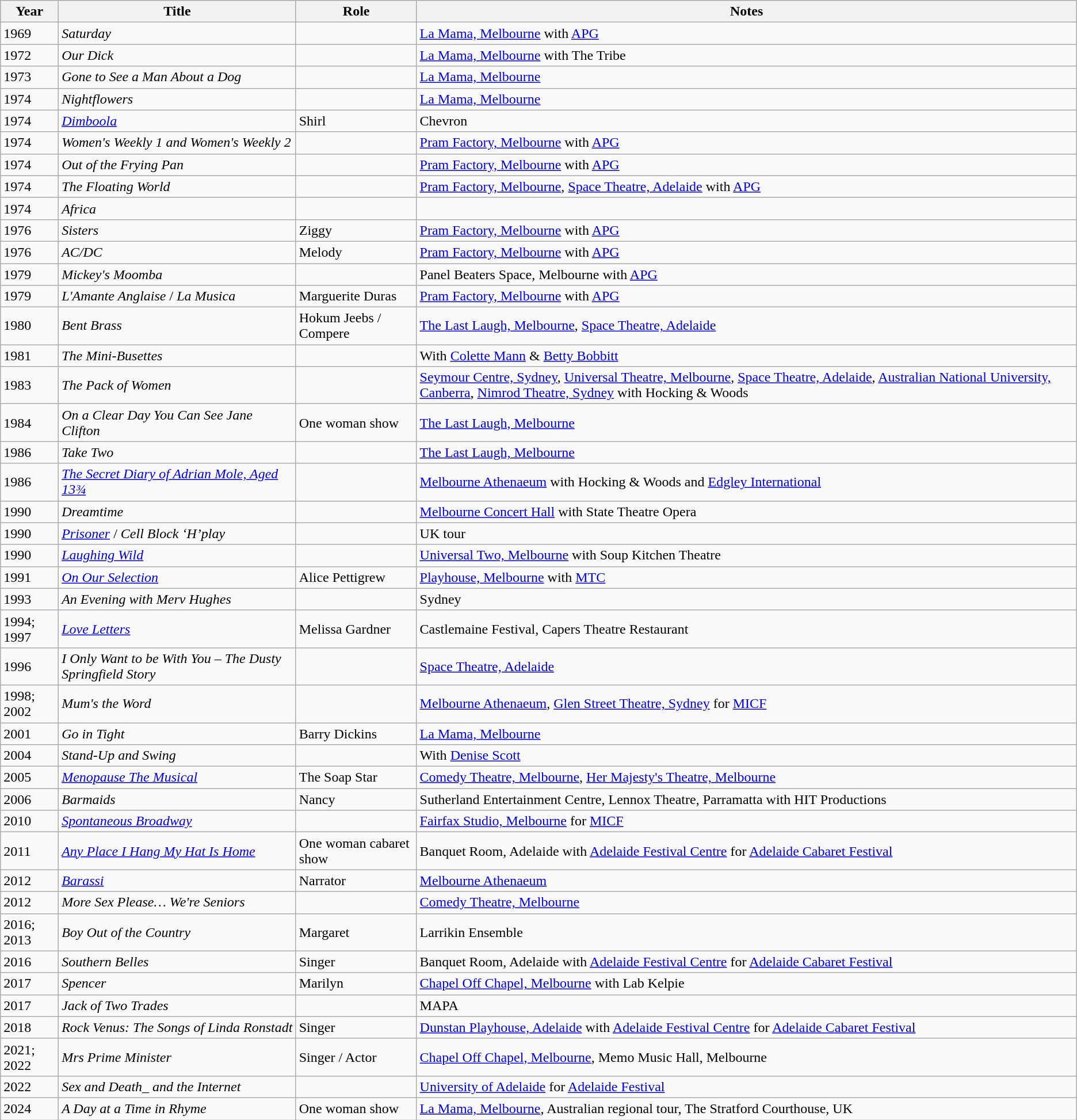<table class=wikitable>
<tr>
<th>Year</th>
<th>Title</th>
<th>Role</th>
<th>Notes</th>
</tr>
<tr>
<td>1969</td>
<td><em>Saturday</em></td>
<td></td>
<td><a href='#'>La Mama, Melbourne</a> with <a href='#'>APG</a></td>
</tr>
<tr>
<td>1972</td>
<td><em>Our Dick</em></td>
<td></td>
<td><a href='#'>La Mama, Melbourne</a> with The Tribe</td>
</tr>
<tr>
<td>1973</td>
<td><em>Gone to See a Man About a Dog</em></td>
<td></td>
<td><a href='#'>La Mama, Melbourne</a></td>
</tr>
<tr>
<td>1974</td>
<td><em>Nightflowers</em></td>
<td></td>
<td><a href='#'>La Mama, Melbourne</a></td>
</tr>
<tr>
<td>1974</td>
<td><em><a href='#'>Dimboola</a></em></td>
<td>Shirl</td>
<td>Chevron</td>
</tr>
<tr>
<td>1974</td>
<td><em>Women's Weekly 1 and Women's Weekly 2</em></td>
<td></td>
<td><a href='#'>Pram Factory, Melbourne</a> with <a href='#'>APG</a></td>
</tr>
<tr>
<td>1974</td>
<td><em>Out of the Frying Pan</em></td>
<td></td>
<td><a href='#'>Pram Factory, Melbourne</a> with <a href='#'>APG</a></td>
</tr>
<tr>
<td>1974</td>
<td><em>The Floating World</em></td>
<td></td>
<td><a href='#'>Pram Factory, Melbourne</a>, <a href='#'>Space Theatre, Adelaide</a> with <a href='#'>APG</a></td>
</tr>
<tr>
<td>1974</td>
<td><em>Africa</em></td>
<td></td>
<td></td>
</tr>
<tr>
<td>1976</td>
<td><em>Sisters</em></td>
<td>Ziggy</td>
<td><a href='#'>Pram Factory, Melbourne</a> with <a href='#'>APG</a></td>
</tr>
<tr>
<td>1976</td>
<td><em>AC/DC</em></td>
<td>Melody</td>
<td><a href='#'>Pram Factory, Melbourne</a> with <a href='#'>APG</a></td>
</tr>
<tr>
<td>1979</td>
<td><em>Mickey's Moomba</em></td>
<td></td>
<td>Panel Beaters Space, Melbourne with <a href='#'>APG</a></td>
</tr>
<tr>
<td>1979</td>
<td><em>L'Amante Anglaise</em> / <em>La Musica</em></td>
<td>Marguerite Duras</td>
<td><a href='#'>Pram Factory, Melbourne</a> with <a href='#'>APG</a></td>
</tr>
<tr>
<td>1980</td>
<td><em>Bent Brass</em></td>
<td>Hokum Jeebs / Compere</td>
<td><a href='#'>The Last Laugh, Melbourne</a>, <a href='#'>Space Theatre, Adelaide</a></td>
</tr>
<tr>
<td>1981</td>
<td><em>The Mini-Busettes</em></td>
<td></td>
<td>With <a href='#'>Colette Mann</a> & <a href='#'>Betty Bobbitt</a></td>
</tr>
<tr>
<td>1983</td>
<td><em>The Pack of Women</em></td>
<td></td>
<td><a href='#'>Seymour Centre, Sydney</a>, <a href='#'>Universal Theatre, Melbourne</a>, <a href='#'>Space Theatre, Adelaide</a>, <a href='#'>Australian National University, Canberra</a>, <a href='#'>Nimrod Theatre, Sydney</a> with Hocking & Woods</td>
</tr>
<tr>
<td>1984</td>
<td><em>On a Clear Day You Can See Jane Clifton</em></td>
<td>One woman show</td>
<td><a href='#'>The Last Laugh, Melbourne</a></td>
</tr>
<tr>
<td>1986</td>
<td><em>Take Two</em></td>
<td></td>
<td><a href='#'>The Last Laugh, Melbourne</a></td>
</tr>
<tr>
<td>1986</td>
<td><em><a href='#'>The Secret Diary of Adrian Mole, Aged 13¾</a></em></td>
<td></td>
<td><a href='#'>Melbourne Athenaeum</a> with Hocking & Woods and <a href='#'>Edgley International</a></td>
</tr>
<tr>
<td>1990</td>
<td><em>Dreamtime</em></td>
<td></td>
<td><a href='#'>Melbourne Concert Hall</a> with State Theatre Opera</td>
</tr>
<tr>
<td>1990</td>
<td><em><a href='#'>Prisoner</a></em> / <em>Cell Block ‘H’play</em></td>
<td></td>
<td>UK tour</td>
</tr>
<tr>
<td>1990</td>
<td><em><a href='#'>Laughing Wild</a></em></td>
<td></td>
<td><a href='#'>Universal Two, Melbourne</a> with Soup Kitchen Theatre</td>
</tr>
<tr>
<td>1991</td>
<td><em><a href='#'>On Our Selection</a></em></td>
<td>Alice Pettigrew</td>
<td><a href='#'>Playhouse, Melbourne</a> with <a href='#'>MTC</a></td>
</tr>
<tr>
<td>1993</td>
<td><em>An Evening with Merv Hughes</em></td>
<td></td>
<td>Sydney</td>
</tr>
<tr>
<td>1994; 1997</td>
<td><em><a href='#'>Love Letters</a></em></td>
<td>Melissa Gardner</td>
<td>Castlemaine Festival, Capers Theatre Restaurant</td>
</tr>
<tr>
<td>1996</td>
<td><em>I Only Want to be With You – The Dusty Springfield Story</em></td>
<td></td>
<td><a href='#'>Space Theatre, Adelaide</a></td>
</tr>
<tr>
<td>1998; 2002</td>
<td><em>Mum's the Word</em></td>
<td></td>
<td><a href='#'>Melbourne Athenaeum</a>, <a href='#'>Glen Street Theatre, Sydney</a> for <a href='#'>MICF</a></td>
</tr>
<tr>
<td>2001</td>
<td><em>Go in Tight</em></td>
<td>Barry Dickins</td>
<td><a href='#'>La Mama, Melbourne</a></td>
</tr>
<tr>
<td>2004</td>
<td><em>Stand-Up and Swing</em></td>
<td></td>
<td>With <a href='#'>Denise Scott</a></td>
</tr>
<tr>
<td>2005</td>
<td><em><a href='#'>Menopause The Musical</a></em></td>
<td>The Soap Star</td>
<td><a href='#'>Comedy Theatre, Melbourne</a>, <a href='#'>Her Majesty's Theatre, Melbourne</a></td>
</tr>
<tr>
<td>2006</td>
<td><em>Barmaids</em></td>
<td>Nancy</td>
<td>Sutherland Entertainment Centre, Lennox Theatre, Parramatta with HIT Productions</td>
</tr>
<tr>
<td>2010</td>
<td><em><a href='#'>Spontaneous Broadway</a></em></td>
<td></td>
<td><a href='#'>Fairfax Studio, Melbourne</a> for <a href='#'>MICF</a></td>
</tr>
<tr>
<td>2011</td>
<td><em><a href='#'>Any Place I Hang My Hat Is Home</a></em></td>
<td>One woman cabaret show</td>
<td>Banquet Room, Adelaide with <a href='#'>Adelaide Festival Centre</a> for <a href='#'>Adelaide Cabaret Festival</a></td>
</tr>
<tr>
<td>2012</td>
<td><em><a href='#'>Barassi</a></em></td>
<td>Narrator</td>
<td><a href='#'>Melbourne Athenaeum</a></td>
</tr>
<tr>
<td>2012</td>
<td><em>More Sex Please… We're Seniors</em></td>
<td></td>
<td><a href='#'>Comedy Theatre, Melbourne</a></td>
</tr>
<tr>
<td>2016; 2013</td>
<td><em>Boy Out of the Country</em></td>
<td>Margaret</td>
<td>Larrikin Ensemble</td>
</tr>
<tr>
<td>2016</td>
<td><em>Southern Belles</em></td>
<td>Singer</td>
<td>Banquet Room, Adelaide with <a href='#'>Adelaide Festival Centre</a> for <a href='#'>Adelaide Cabaret Festival</a></td>
</tr>
<tr>
<td>2017</td>
<td><em>Spencer</em></td>
<td>Marilyn</td>
<td><a href='#'>Chapel Off Chapel, Melbourne</a> with Lab Kelpie</td>
</tr>
<tr>
<td>2017</td>
<td><em>Jack of Two Trades</em></td>
<td></td>
<td>MAPA</td>
</tr>
<tr>
<td>2018</td>
<td><em>Rock Venus: The Songs of Linda Ronstadt</em></td>
<td>Singer</td>
<td><a href='#'>Dunstan Playhouse, Adelaide</a> with <a href='#'>Adelaide Festival Centre</a> for <a href='#'>Adelaide Cabaret Festival</a></td>
</tr>
<tr>
<td>2021; 2022</td>
<td><em>Mrs Prime Minister</em></td>
<td>Singer / Actor</td>
<td><a href='#'>Chapel Off Chapel, Melbourne</a>, Memo Music Hall, Melbourne</td>
</tr>
<tr>
<td>2022</td>
<td><em>Sex and Death_ and the Internet</em></td>
<td></td>
<td><a href='#'>University of Adelaide</a> for <a href='#'>Adelaide Festival</a></td>
</tr>
<tr>
<td>2024</td>
<td><em>A Day at a Time in Rhyme</em></td>
<td>One woman show</td>
<td><a href='#'>La Mama, Melbourne</a>, Australian regional tour, The Stratford Courthouse, UK</td>
</tr>
</table>
